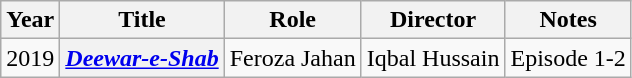<table class="wikitable sortable plainrowheaders">
<tr>
<th>Year</th>
<th>Title</th>
<th>Role</th>
<th>Director</th>
<th>Notes</th>
</tr>
<tr>
<td>2019</td>
<th scope=row><em><a href='#'>Deewar-e-Shab</a></em></th>
<td>Feroza Jahan</td>
<td>Iqbal Hussain</td>
<td>Episode 1-2</td>
</tr>
</table>
